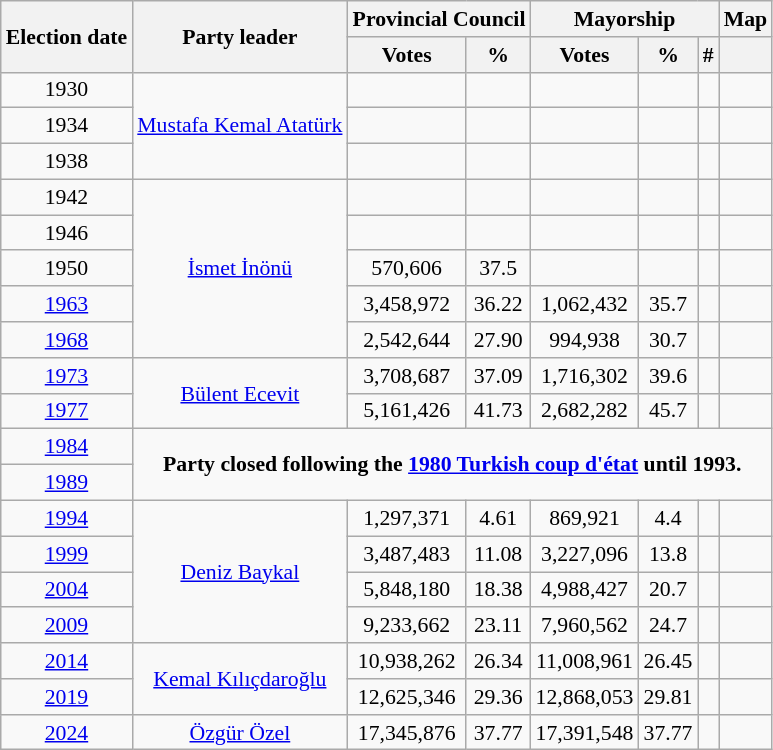<table class="wikitable" style="font-size:0.906em; text-align:center;">
<tr>
<th rowspan="2">Election date</th>
<th rowspan="2">Party leader</th>
<th colspan="2">Provincial Council</th>
<th colspan="3">Mayorship</th>
<th>Map</th>
</tr>
<tr>
<th>Votes</th>
<th>%</th>
<th>Votes</th>
<th>%</th>
<th><strong>#</strong></th>
<th></th>
</tr>
<tr>
<td>1930</td>
<td rowspan="3"><a href='#'>Mustafa Kemal Atatürk</a></td>
<td></td>
<td></td>
<td></td>
<td></td>
<td></td>
<td></td>
</tr>
<tr>
<td>1934</td>
<td></td>
<td></td>
<td></td>
<td></td>
<td></td>
<td></td>
</tr>
<tr>
<td>1938</td>
<td></td>
<td></td>
<td></td>
<td></td>
<td></td>
<td></td>
</tr>
<tr>
<td>1942</td>
<td rowspan="5"><a href='#'>İsmet İnönü</a></td>
<td></td>
<td></td>
<td></td>
<td></td>
<td></td>
<td></td>
</tr>
<tr>
<td>1946</td>
<td></td>
<td></td>
<td></td>
<td></td>
<td></td>
<td></td>
</tr>
<tr>
<td>1950</td>
<td>570,606</td>
<td>37.5</td>
<td></td>
<td></td>
<td></td>
<td></td>
</tr>
<tr>
<td><a href='#'>1963</a></td>
<td>3,458,972</td>
<td>36.22</td>
<td>1,062,432</td>
<td>35.7</td>
<td></td>
<td></td>
</tr>
<tr>
<td><a href='#'>1968</a></td>
<td>2,542,644</td>
<td>27.90</td>
<td>994,938</td>
<td>30.7</td>
<td></td>
<td></td>
</tr>
<tr>
<td><a href='#'>1973</a></td>
<td rowspan="2"><a href='#'>Bülent Ecevit</a></td>
<td>3,708,687</td>
<td>37.09</td>
<td>1,716,302</td>
<td>39.6</td>
<td></td>
<td></td>
</tr>
<tr>
<td><a href='#'>1977</a></td>
<td>5,161,426</td>
<td>41.73</td>
<td>2,682,282</td>
<td>45.7</td>
<td></td>
<td></td>
</tr>
<tr>
<td><a href='#'>1984</a></td>
<td colspan="7" rowspan="2"><strong>Party closed following the <a href='#'>1980 Turkish coup d'état</a> until 1993.</strong></td>
</tr>
<tr>
<td><a href='#'>1989</a></td>
</tr>
<tr>
<td><a href='#'>1994</a></td>
<td rowspan="4"><a href='#'>Deniz Baykal</a></td>
<td>1,297,371</td>
<td>4.61</td>
<td>869,921</td>
<td>4.4</td>
<td></td>
<td></td>
</tr>
<tr>
<td><a href='#'>1999</a></td>
<td>3,487,483</td>
<td>11.08</td>
<td>3,227,096</td>
<td>13.8</td>
<td></td>
<td></td>
</tr>
<tr>
<td><a href='#'>2004</a></td>
<td>5,848,180</td>
<td>18.38</td>
<td>4,988,427</td>
<td>20.7</td>
<td></td>
<td></td>
</tr>
<tr>
<td><a href='#'>2009</a></td>
<td>9,233,662</td>
<td>23.11</td>
<td>7,960,562</td>
<td>24.7</td>
<td></td>
<td></td>
</tr>
<tr>
<td><a href='#'>2014</a></td>
<td rowspan="2"><a href='#'>Kemal Kılıçdaroğlu</a></td>
<td>10,938,262</td>
<td>26.34</td>
<td>11,008,961</td>
<td>26.45</td>
<td></td>
<td></td>
</tr>
<tr>
<td><a href='#'>2019</a></td>
<td>12,625,346</td>
<td>29.36</td>
<td>12,868,053</td>
<td>29.81</td>
<td></td>
<td></td>
</tr>
<tr>
<td><a href='#'>2024</a></td>
<td><a href='#'>Özgür Özel</a></td>
<td>17,345,876</td>
<td>37.77</td>
<td>17,391,548</td>
<td>37.77</td>
<td></td>
<td></td>
</tr>
</table>
